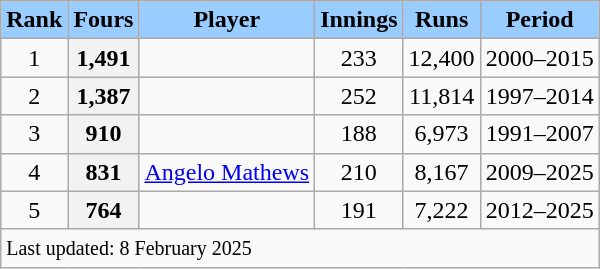<table class="wikitable plainrowheaders sortable">
<tr>
<th scope=col style="background:#9cf;">Rank</th>
<th scope=col style="background:#9cf;">Fours</th>
<th scope=col style="background:#9cf;">Player</th>
<th scope=col style="background:#9cf;">Innings</th>
<th scope=col style="background:#9cf;">Runs</th>
<th scope=col style="background:#9cf;">Period</th>
</tr>
<tr>
<td style="text-align:center">1</td>
<th scope=row style="text-align:center;">1,491</th>
<td></td>
<td style="text-align:center">233</td>
<td style="text-align:center">12,400</td>
<td>2000–2015</td>
</tr>
<tr>
<td style="text-align:center">2</td>
<th scope=row style=text-align:center;>1,387</th>
<td></td>
<td style="text-align:center">252</td>
<td style="text-align:center">11,814</td>
<td>1997–2014</td>
</tr>
<tr>
<td style="text-align:center">3</td>
<th scope=row style=text-align:center;>910</th>
<td></td>
<td style="text-align:center">188</td>
<td style="text-align:center">6,973</td>
<td>1991–2007</td>
</tr>
<tr>
<td style="text-align:center">4</td>
<th scope=row style=text-align:center;>831</th>
<td><a href='#'>Angelo Mathews</a></td>
<td style="text-align:center">210</td>
<td style="text-align:center">8,167</td>
<td>2009–2025</td>
</tr>
<tr>
<td style="text-align:center">5</td>
<th scope=row style=text-align:center;>764</th>
<td></td>
<td style="text-align:center">191</td>
<td style="text-align:center">7,222</td>
<td>2012–2025</td>
</tr>
<tr class=sortbottom>
<td colspan=6><small>Last updated: 8 February 2025</small></td>
</tr>
</table>
